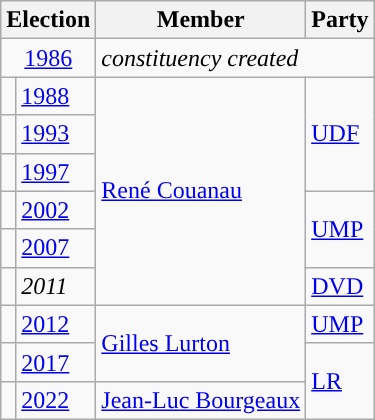<table class="wikitable">
<tr>
<th colspan="2">Election</th>
<th>Member</th>
<th>Party</th>
</tr>
<tr>
<td colspan="2" align="center"><a href='#'>1986</a></td>
<td colspan="2"><em>constituency created</em></td>
</tr>
<tr>
<td style="color:inherit;background-color: "></td>
<td><a href='#'>1988</a></td>
<td rowspan="6"><a href='#'>René Couanau</a></td>
<td rowspan="3"><a href='#'>UDF</a></td>
</tr>
<tr>
<td style="color:inherit;background-color: "></td>
<td><a href='#'>1993</a></td>
</tr>
<tr>
<td style="color:inherit;background-color: "></td>
<td><a href='#'>1997</a></td>
</tr>
<tr>
<td style="color:inherit;background-color: "></td>
<td><a href='#'>2002</a></td>
<td rowspan="2"><a href='#'>UMP</a></td>
</tr>
<tr>
<td style="color:inherit;background-color: "></td>
<td><a href='#'>2007</a></td>
</tr>
<tr>
<td style="color:inherit;background-color: "></td>
<td><em>2011</em></td>
<td><a href='#'>DVD</a></td>
</tr>
<tr>
<td style="color:inherit;background-color: "></td>
<td><a href='#'>2012</a></td>
<td rowspan="2"><a href='#'>Gilles Lurton</a></td>
<td><a href='#'>UMP</a></td>
</tr>
<tr>
<td style="color:inherit;background-color: "></td>
<td><a href='#'>2017</a></td>
<td rowspan="2"><a href='#'>LR</a></td>
</tr>
<tr>
<td style="color:inherit;background-color: "></td>
<td><a href='#'>2022</a></td>
<td><a href='#'>Jean-Luc Bourgeaux</a></td>
</tr>
</table>
